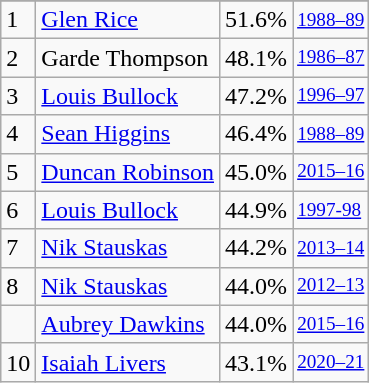<table class="wikitable">
<tr>
</tr>
<tr>
<td>1</td>
<td><a href='#'>Glen Rice</a></td>
<td><abbr>51.6%</abbr></td>
<td style="font-size:80%;"><a href='#'>1988–89</a></td>
</tr>
<tr>
<td>2</td>
<td>Garde Thompson</td>
<td><abbr>48.1%</abbr></td>
<td style="font-size:80%;"><a href='#'>1986–87</a></td>
</tr>
<tr>
<td>3</td>
<td><a href='#'>Louis Bullock</a></td>
<td><abbr>47.2%</abbr></td>
<td style="font-size:80%;"><a href='#'>1996–97</a></td>
</tr>
<tr>
<td>4</td>
<td><a href='#'>Sean Higgins</a></td>
<td><abbr>46.4%</abbr></td>
<td style="font-size:80%;"><a href='#'>1988–89</a></td>
</tr>
<tr>
<td>5</td>
<td><a href='#'>Duncan Robinson</a></td>
<td><abbr>45.0%</abbr></td>
<td style="font-size:80%;"><a href='#'>2015–16</a></td>
</tr>
<tr>
<td>6</td>
<td><a href='#'>Louis Bullock</a></td>
<td><abbr>44.9%</abbr></td>
<td style="font-size:80%;"><a href='#'>1997-98</a></td>
</tr>
<tr>
<td>7</td>
<td><a href='#'>Nik Stauskas</a></td>
<td><abbr>44.2%</abbr></td>
<td style="font-size:80%;"><a href='#'>2013–14</a></td>
</tr>
<tr>
<td>8</td>
<td><a href='#'>Nik Stauskas</a></td>
<td><abbr>44.0%</abbr></td>
<td style="font-size:80%;"><a href='#'>2012–13</a></td>
</tr>
<tr>
<td></td>
<td><a href='#'>Aubrey Dawkins</a></td>
<td><abbr>44.0%</abbr></td>
<td style="font-size:80%;"><a href='#'>2015–16</a></td>
</tr>
<tr>
<td>10</td>
<td><a href='#'>Isaiah Livers</a></td>
<td><abbr>43.1%</abbr></td>
<td style="font-size:80%;"><a href='#'>2020–21</a></td>
</tr>
</table>
